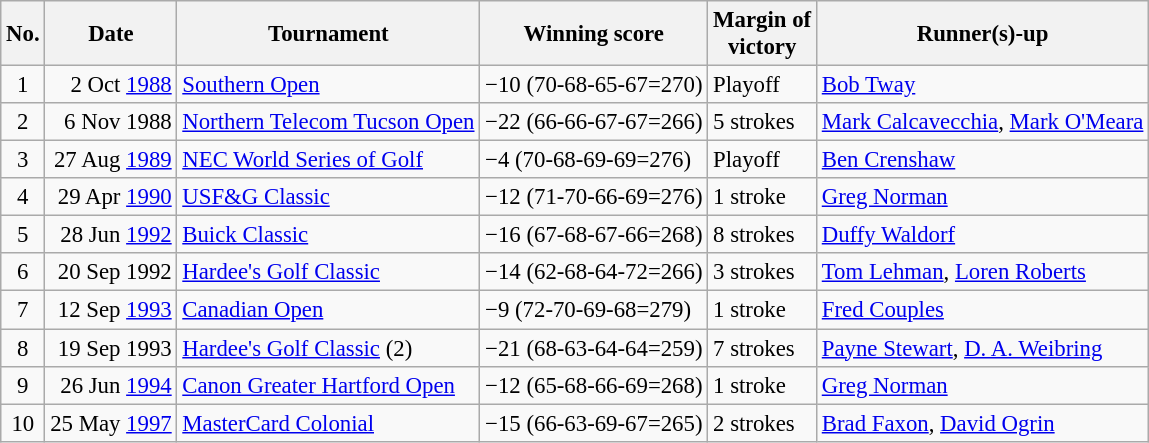<table class="wikitable" style="font-size:95%;">
<tr>
<th>No.</th>
<th>Date</th>
<th>Tournament</th>
<th>Winning score</th>
<th>Margin of<br>victory</th>
<th>Runner(s)-up</th>
</tr>
<tr>
<td align=center>1</td>
<td align=right>2 Oct <a href='#'>1988</a></td>
<td><a href='#'>Southern Open</a></td>
<td>−10 (70-68-65-67=270)</td>
<td>Playoff</td>
<td> <a href='#'>Bob Tway</a></td>
</tr>
<tr>
<td align=center>2</td>
<td align=right>6 Nov 1988</td>
<td><a href='#'>Northern Telecom Tucson Open</a></td>
<td>−22 (66-66-67-67=266)</td>
<td>5 strokes</td>
<td> <a href='#'>Mark Calcavecchia</a>,  <a href='#'>Mark O'Meara</a></td>
</tr>
<tr>
<td align=center>3</td>
<td align=right>27 Aug <a href='#'>1989</a></td>
<td><a href='#'>NEC World Series of Golf</a></td>
<td>−4 (70-68-69-69=276)</td>
<td>Playoff</td>
<td> <a href='#'>Ben Crenshaw</a></td>
</tr>
<tr>
<td align=center>4</td>
<td align=right>29 Apr <a href='#'>1990</a></td>
<td><a href='#'>USF&G Classic</a></td>
<td>−12 (71-70-66-69=276)</td>
<td>1 stroke</td>
<td> <a href='#'>Greg Norman</a></td>
</tr>
<tr>
<td align=center>5</td>
<td align=right>28 Jun <a href='#'>1992</a></td>
<td><a href='#'>Buick Classic</a></td>
<td>−16 (67-68-67-66=268)</td>
<td>8 strokes</td>
<td> <a href='#'>Duffy Waldorf</a></td>
</tr>
<tr>
<td align=center>6</td>
<td align=right>20 Sep 1992</td>
<td><a href='#'>Hardee's Golf Classic</a></td>
<td>−14 (62-68-64-72=266)</td>
<td>3 strokes</td>
<td> <a href='#'>Tom Lehman</a>,  <a href='#'>Loren Roberts</a></td>
</tr>
<tr>
<td align=center>7</td>
<td align=right>12 Sep <a href='#'>1993</a></td>
<td><a href='#'>Canadian Open</a></td>
<td>−9 (72-70-69-68=279)</td>
<td>1 stroke</td>
<td> <a href='#'>Fred Couples</a></td>
</tr>
<tr>
<td align=center>8</td>
<td align=right>19 Sep 1993</td>
<td><a href='#'>Hardee's Golf Classic</a> (2)</td>
<td>−21 (68-63-64-64=259)</td>
<td>7 strokes</td>
<td> <a href='#'>Payne Stewart</a>,  <a href='#'>D. A. Weibring</a></td>
</tr>
<tr>
<td align=center>9</td>
<td align=right>26 Jun <a href='#'>1994</a></td>
<td><a href='#'>Canon Greater Hartford Open</a></td>
<td>−12 (65-68-66-69=268)</td>
<td>1 stroke</td>
<td> <a href='#'>Greg Norman</a></td>
</tr>
<tr>
<td align=center>10</td>
<td align=right>25 May <a href='#'>1997</a></td>
<td><a href='#'>MasterCard Colonial</a></td>
<td>−15 (66-63-69-67=265)</td>
<td>2 strokes</td>
<td> <a href='#'>Brad Faxon</a>,  <a href='#'>David Ogrin</a></td>
</tr>
</table>
